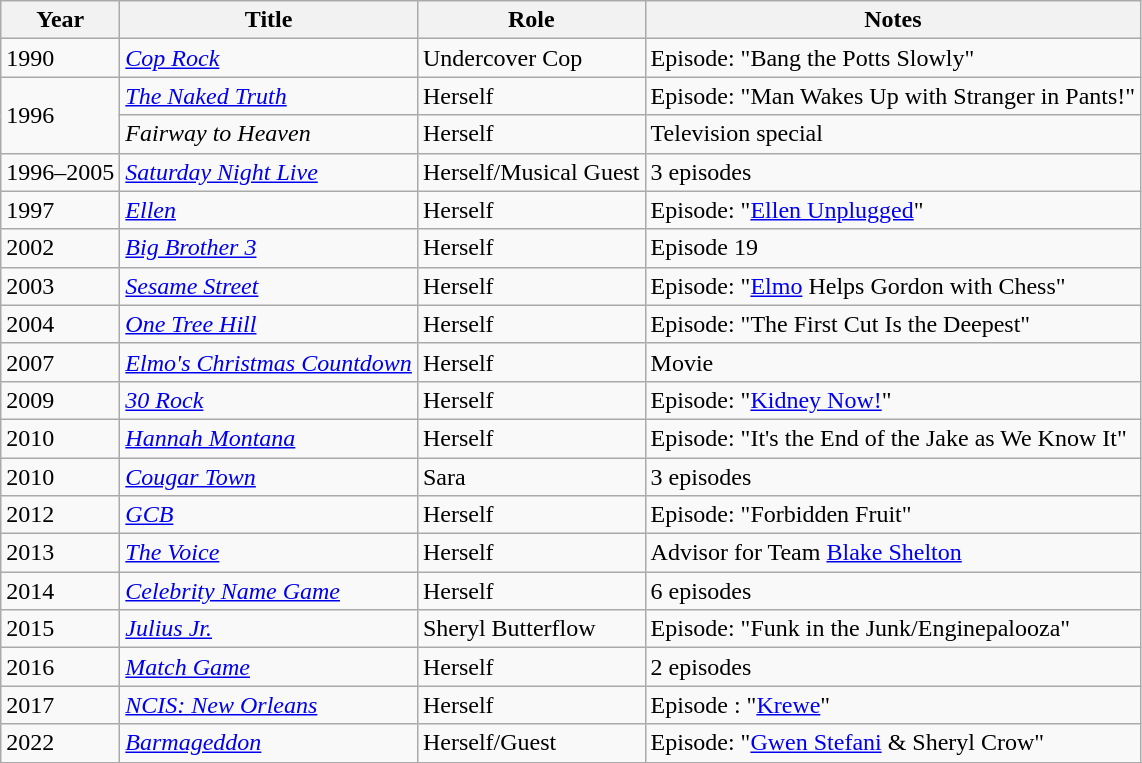<table class="wikitable sortable">
<tr>
<th>Year</th>
<th>Title</th>
<th>Role</th>
<th class="unsortable">Notes</th>
</tr>
<tr>
<td>1990</td>
<td><em><a href='#'>Cop Rock</a></em></td>
<td>Undercover Cop</td>
<td>Episode: "Bang the Potts Slowly"</td>
</tr>
<tr>
<td rowspan=2>1996</td>
<td><em><a href='#'>The Naked Truth</a></em></td>
<td>Herself</td>
<td>Episode: "Man Wakes Up with Stranger in Pants!"</td>
</tr>
<tr>
<td><em>Fairway to Heaven</em></td>
<td>Herself</td>
<td>Television special</td>
</tr>
<tr>
<td>1996–2005</td>
<td><em><a href='#'>Saturday Night Live</a></em></td>
<td>Herself/Musical Guest</td>
<td>3 episodes</td>
</tr>
<tr>
<td>1997</td>
<td><em><a href='#'>Ellen</a></em></td>
<td>Herself</td>
<td>Episode: "<a href='#'>Ellen Unplugged</a>"</td>
</tr>
<tr>
<td>2002</td>
<td><em><a href='#'>Big Brother 3</a></em></td>
<td>Herself</td>
<td>Episode 19</td>
</tr>
<tr>
<td>2003</td>
<td><em><a href='#'>Sesame Street</a></em></td>
<td>Herself</td>
<td>Episode: "<a href='#'>Elmo</a> Helps Gordon with Chess"</td>
</tr>
<tr>
<td>2004</td>
<td><em><a href='#'>One Tree Hill</a></em></td>
<td>Herself</td>
<td>Episode: "The First Cut Is the Deepest"</td>
</tr>
<tr>
<td>2007</td>
<td><em><a href='#'>Elmo's Christmas Countdown</a></em></td>
<td>Herself</td>
<td>Movie</td>
</tr>
<tr>
<td>2009</td>
<td><em><a href='#'>30 Rock</a></em></td>
<td>Herself</td>
<td>Episode: "<a href='#'>Kidney Now!</a>"</td>
</tr>
<tr>
<td>2010</td>
<td><em><a href='#'>Hannah Montana</a></em></td>
<td>Herself</td>
<td>Episode: "It's the End of the Jake as We Know It"</td>
</tr>
<tr>
<td>2010</td>
<td><em><a href='#'>Cougar Town</a></em></td>
<td>Sara</td>
<td>3 episodes</td>
</tr>
<tr>
<td>2012</td>
<td><em><a href='#'>GCB</a></em></td>
<td>Herself</td>
<td>Episode: "Forbidden Fruit"</td>
</tr>
<tr>
<td>2013</td>
<td><em><a href='#'>The Voice</a> </em></td>
<td>Herself</td>
<td>Advisor for Team <a href='#'>Blake Shelton</a></td>
</tr>
<tr>
<td>2014</td>
<td><em><a href='#'>Celebrity Name Game</a></em></td>
<td>Herself</td>
<td>6 episodes</td>
</tr>
<tr>
<td>2015</td>
<td><em><a href='#'>Julius Jr.</a></em></td>
<td>Sheryl Butterflow</td>
<td>Episode: "Funk in the Junk/Enginepalooza"</td>
</tr>
<tr>
<td>2016</td>
<td><em><a href='#'>Match Game</a></em></td>
<td>Herself</td>
<td>2 episodes</td>
</tr>
<tr>
<td>2017</td>
<td><em><a href='#'>NCIS: New Orleans</a></em></td>
<td>Herself</td>
<td>Episode : "<a href='#'>Krewe</a>"</td>
</tr>
<tr>
<td>2022</td>
<td><em><a href='#'>Barmageddon</a></em></td>
<td>Herself/Guest</td>
<td>Episode: "<a href='#'>Gwen Stefani</a> & Sheryl Crow"</td>
</tr>
<tr>
</tr>
</table>
